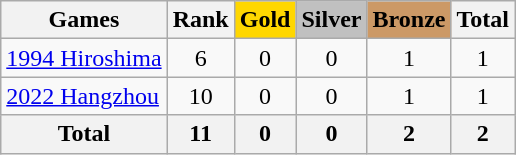<table class="wikitable sortable" style="text-align:center">
<tr>
<th>Games</th>
<th>Rank</th>
<th style="background-color:gold;">Gold</th>
<th style="background-color:silver;">Silver</th>
<th style="background-color:#c96;">Bronze</th>
<th>Total</th>
</tr>
<tr>
<td align=left><a href='#'>1994 Hiroshima</a></td>
<td>6</td>
<td>0</td>
<td>0</td>
<td>1</td>
<td>1</td>
</tr>
<tr>
<td align=left><a href='#'>2022 Hangzhou</a></td>
<td>10</td>
<td>0</td>
<td>0</td>
<td>1</td>
<td>1</td>
</tr>
<tr>
<th>Total</th>
<th>11</th>
<th>0</th>
<th>0</th>
<th>2</th>
<th>2</th>
</tr>
</table>
